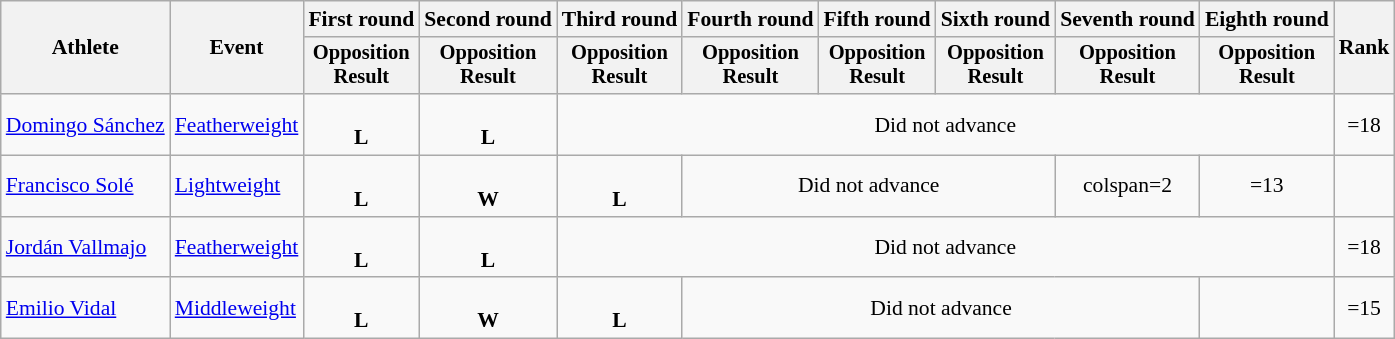<table class="wikitable" style="font-size:90%;">
<tr>
<th rowspan=2>Athlete</th>
<th rowspan=2>Event</th>
<th>First round</th>
<th>Second round</th>
<th>Third round</th>
<th>Fourth round</th>
<th>Fifth round</th>
<th>Sixth round</th>
<th>Seventh round</th>
<th>Eighth round</th>
<th rowspan=2>Rank</th>
</tr>
<tr style="font-size: 95%">
<th>Opposition<br>Result</th>
<th>Opposition<br>Result</th>
<th>Opposition<br>Result</th>
<th>Opposition<br>Result</th>
<th>Opposition<br>Result</th>
<th>Opposition<br>Result</th>
<th>Opposition<br>Result</th>
<th>Opposition<br>Result</th>
</tr>
<tr align=center>
<td align=left><a href='#'>Domingo Sánchez</a></td>
<td align=left><a href='#'>Featherweight</a></td>
<td> <br> <strong>L</strong></td>
<td> <br> <strong>L</strong></td>
<td colspan=6>Did not advance</td>
<td>=18</td>
</tr>
<tr align=center>
<td align=left><a href='#'>Francisco Solé</a></td>
<td align=left><a href='#'>Lightweight</a></td>
<td> <br> <strong>L</strong></td>
<td> <br> <strong>W</strong></td>
<td> <br> <strong>L</strong></td>
<td colspan=3>Did not advance</td>
<td>colspan=2 </td>
<td>=13</td>
</tr>
<tr align=center>
<td align=left><a href='#'>Jordán Vallmajo</a></td>
<td align=left><a href='#'>Featherweight</a></td>
<td> <br> <strong>L</strong></td>
<td> <br> <strong>L</strong></td>
<td colspan=6>Did not advance</td>
<td>=18</td>
</tr>
<tr align=center>
<td align=left><a href='#'>Emilio Vidal</a></td>
<td align=left><a href='#'>Middleweight</a></td>
<td> <br> <strong>L</strong></td>
<td> <br> <strong>W</strong></td>
<td> <br> <strong>L</strong></td>
<td colspan=4>Did not advance</td>
<td></td>
<td>=15</td>
</tr>
</table>
